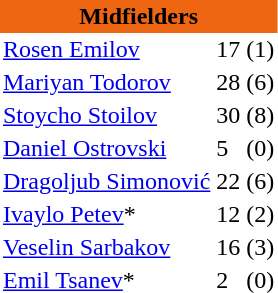<table class="toccolours" border="0" cellpadding="2" cellspacing="0" align="left" style="margin:0.5em;">
<tr>
<th colspan="4" align="center" bgcolor="#ee6611"><span>Midfielders</span></th>
</tr>
<tr>
<td> <a href='#'>Rosen Emilov</a></td>
<td>17</td>
<td>(1)</td>
</tr>
<tr>
<td> <a href='#'>Mariyan Todorov</a></td>
<td>28</td>
<td>(6)</td>
</tr>
<tr>
<td> <a href='#'>Stoycho Stoilov</a></td>
<td>30</td>
<td>(8)</td>
</tr>
<tr>
<td> <a href='#'>Daniel Ostrovski</a></td>
<td>5</td>
<td>(0)</td>
</tr>
<tr>
<td> <a href='#'>Dragoljub Simonović</a></td>
<td>22</td>
<td>(6)</td>
</tr>
<tr>
<td> <a href='#'>Ivaylo Petev</a>*</td>
<td>12</td>
<td>(2)</td>
</tr>
<tr>
<td> <a href='#'>Veselin Sarbakov</a></td>
<td>16</td>
<td>(3)</td>
</tr>
<tr>
<td> <a href='#'>Emil Tsanev</a>*</td>
<td>2</td>
<td>(0)</td>
</tr>
<tr>
</tr>
</table>
